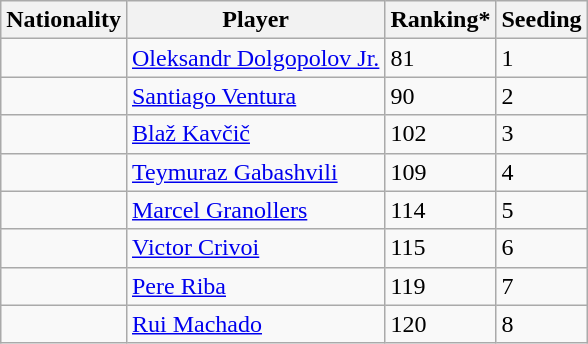<table class="wikitable" border="1">
<tr>
<th>Nationality</th>
<th>Player</th>
<th>Ranking*</th>
<th>Seeding</th>
</tr>
<tr>
<td></td>
<td><a href='#'>Oleksandr Dolgopolov Jr.</a></td>
<td>81</td>
<td>1</td>
</tr>
<tr>
<td></td>
<td><a href='#'>Santiago Ventura</a></td>
<td>90</td>
<td>2</td>
</tr>
<tr>
<td></td>
<td><a href='#'>Blaž Kavčič</a></td>
<td>102</td>
<td>3</td>
</tr>
<tr>
<td></td>
<td><a href='#'>Teymuraz Gabashvili</a></td>
<td>109</td>
<td>4</td>
</tr>
<tr>
<td></td>
<td><a href='#'>Marcel Granollers</a></td>
<td>114</td>
<td>5</td>
</tr>
<tr>
<td></td>
<td><a href='#'>Victor Crivoi</a></td>
<td>115</td>
<td>6</td>
</tr>
<tr>
<td></td>
<td><a href='#'>Pere Riba</a></td>
<td>119</td>
<td>7</td>
</tr>
<tr>
<td></td>
<td><a href='#'>Rui Machado</a></td>
<td>120</td>
<td>8</td>
</tr>
</table>
